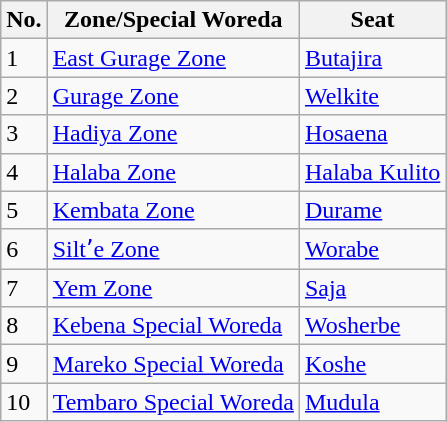<table class="wikitable sortable">
<tr>
<th>No.</th>
<th>Zone/Special Woreda</th>
<th>Seat</th>
</tr>
<tr>
<td>1</td>
<td><a href='#'>East Gurage Zone</a></td>
<td><a href='#'>Butajira</a></td>
</tr>
<tr>
<td>2</td>
<td><a href='#'>Gurage Zone</a></td>
<td><a href='#'>Welkite</a></td>
</tr>
<tr>
<td>3</td>
<td><a href='#'>Hadiya Zone</a></td>
<td><a href='#'>Hosaena</a></td>
</tr>
<tr>
<td>4</td>
<td><a href='#'>Halaba Zone</a></td>
<td><a href='#'>Halaba Kulito</a></td>
</tr>
<tr>
<td>5</td>
<td><a href='#'>Kembata Zone</a></td>
<td><a href='#'>Durame</a></td>
</tr>
<tr>
<td>6</td>
<td><a href='#'>Siltʼe Zone</a></td>
<td><a href='#'>Worabe</a></td>
</tr>
<tr>
<td>7</td>
<td><a href='#'>Yem Zone</a></td>
<td><a href='#'>Saja</a></td>
</tr>
<tr>
<td>8</td>
<td><a href='#'>Kebena Special Woreda</a></td>
<td><a href='#'>Wosherbe</a></td>
</tr>
<tr>
<td>9</td>
<td><a href='#'>Mareko Special Woreda</a></td>
<td><a href='#'>Koshe</a></td>
</tr>
<tr>
<td>10</td>
<td><a href='#'>Tembaro Special Woreda</a></td>
<td><a href='#'>Mudula</a></td>
</tr>
</table>
